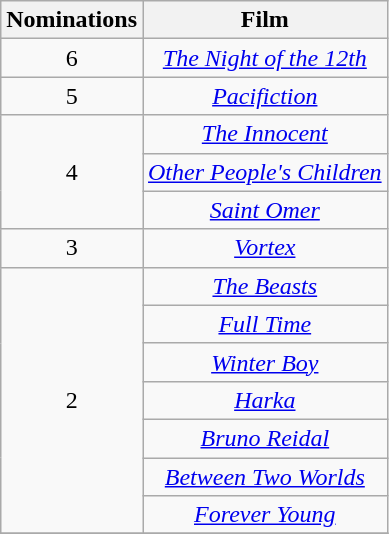<table class="wikitable plainrowheaders" style="text-align: center;">
<tr>
<th scope="col" style="width:55px;">Nominations</th>
<th scope="col" style="text-align:center;">Film</th>
</tr>
<tr>
<td>6</td>
<td><em><a href='#'>The Night of the 12th</a></em></td>
</tr>
<tr>
<td>5</td>
<td><em><a href='#'>Pacifiction</a></em></td>
</tr>
<tr>
<td rowspan="3">4</td>
<td><em><a href='#'>The Innocent</a></em></td>
</tr>
<tr>
<td><em><a href='#'>Other People's Children</a></em></td>
</tr>
<tr>
<td><em><a href='#'>Saint Omer</a></em></td>
</tr>
<tr>
<td>3</td>
<td><em><a href='#'>Vortex</a></em></td>
</tr>
<tr>
<td rowspan="7">2</td>
<td><em><a href='#'>The Beasts</a></em></td>
</tr>
<tr>
<td><em><a href='#'>Full Time</a></em></td>
</tr>
<tr>
<td><em><a href='#'>Winter Boy</a></em></td>
</tr>
<tr>
<td><em><a href='#'>Harka</a></em></td>
</tr>
<tr>
<td><em><a href='#'>Bruno Reidal</a></em></td>
</tr>
<tr>
<td><em><a href='#'>Between Two Worlds</a></em></td>
</tr>
<tr>
<td><em><a href='#'>Forever Young</a></em></td>
</tr>
<tr>
</tr>
</table>
